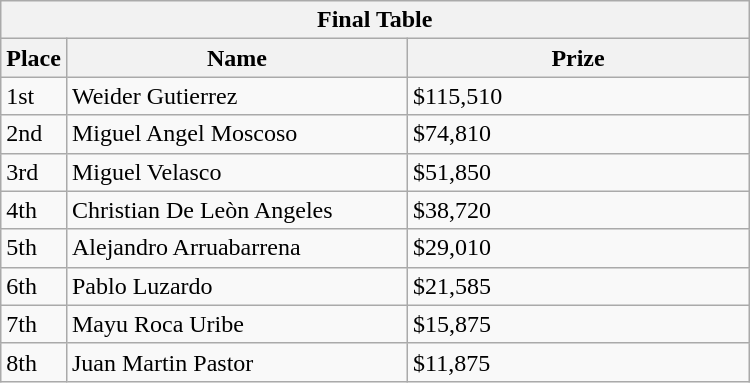<table class="wikitable">
<tr>
<th colspan="3">Final Table</th>
</tr>
<tr>
<th width="30">Place</th>
<th width="220">Name</th>
<th width="220">Prize</th>
</tr>
<tr>
<td>1st</td>
<td> Weider Gutierrez</td>
<td>$115,510</td>
</tr>
<tr>
<td>2nd</td>
<td> Miguel Angel Moscoso</td>
<td>$74,810</td>
</tr>
<tr>
<td>3rd</td>
<td> Miguel Velasco</td>
<td>$51,850</td>
</tr>
<tr>
<td>4th</td>
<td> Christian De Leòn Angeles</td>
<td>$38,720</td>
</tr>
<tr>
<td>5th</td>
<td> Alejandro Arruabarrena</td>
<td>$29,010</td>
</tr>
<tr>
<td>6th</td>
<td> Pablo Luzardo</td>
<td>$21,585</td>
</tr>
<tr>
<td>7th</td>
<td> Mayu Roca Uribe</td>
<td>$15,875</td>
</tr>
<tr>
<td>8th</td>
<td> Juan Martin Pastor</td>
<td>$11,875</td>
</tr>
</table>
